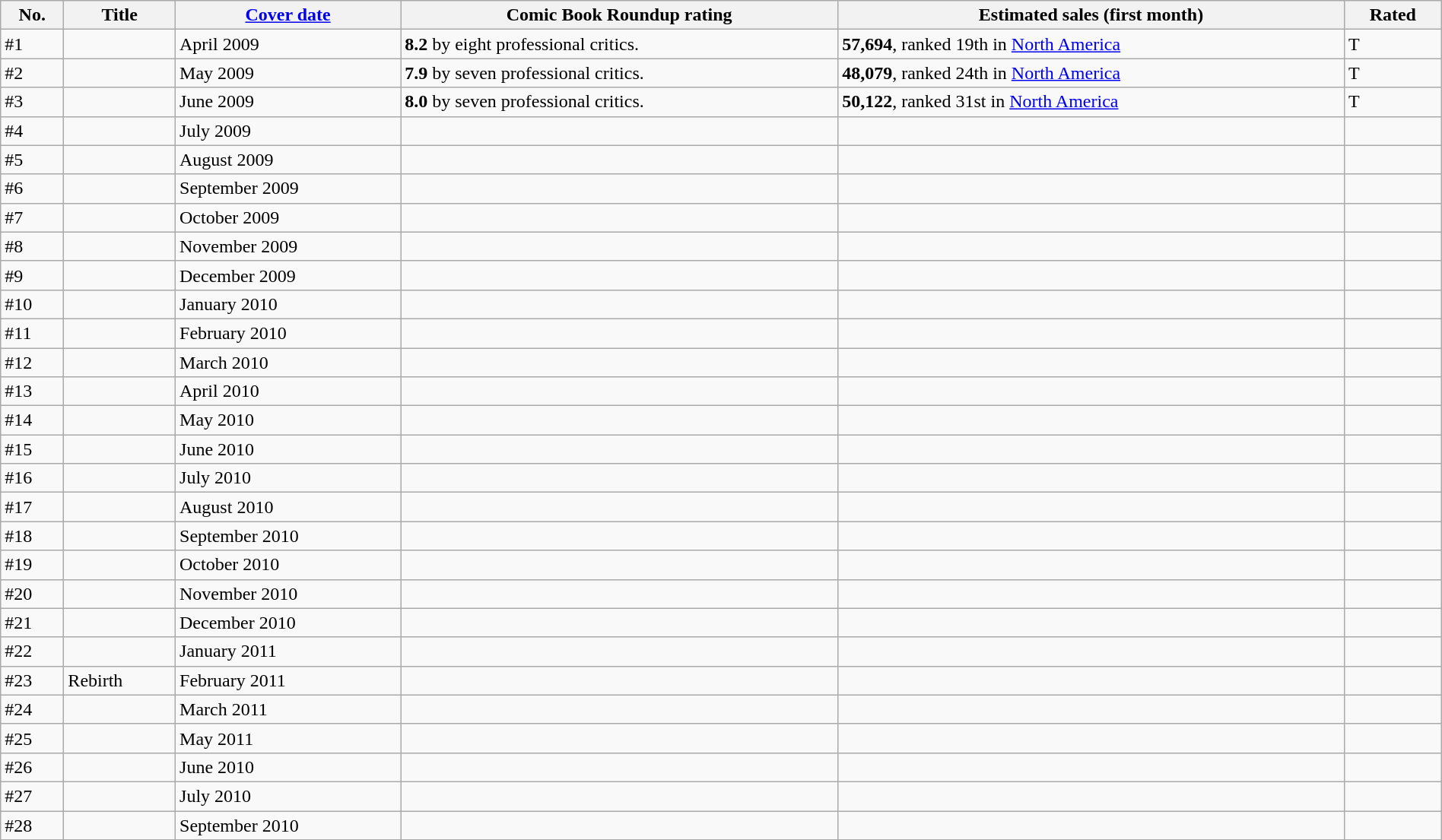<table class="wikitable" width=100%>
<tr>
<th>No.</th>
<th>Title</th>
<th><a href='#'>Cover date</a></th>
<th>Comic Book Roundup rating</th>
<th>Estimated sales (first month)</th>
<th>Rated</th>
</tr>
<tr>
<td>#1</td>
<td></td>
<td>April 2009</td>
<td><strong>8.2</strong> by eight professional critics.</td>
<td><strong>57,694</strong>, ranked 19th in <a href='#'>North America</a></td>
<td>T</td>
</tr>
<tr>
<td>#2</td>
<td></td>
<td>May 2009</td>
<td><strong>7.9</strong> by seven professional critics.</td>
<td><strong>48,079</strong>, ranked 24th in <a href='#'>North America</a></td>
<td>T</td>
</tr>
<tr>
<td>#3</td>
<td></td>
<td>June 2009</td>
<td><strong>8.0</strong> by seven professional critics.</td>
<td><strong>50,122</strong>, ranked 31st in <a href='#'>North America</a></td>
<td>T</td>
</tr>
<tr>
<td>#4</td>
<td></td>
<td>July 2009</td>
<td></td>
<td></td>
<td></td>
</tr>
<tr>
<td>#5</td>
<td></td>
<td>August 2009</td>
<td></td>
<td></td>
<td></td>
</tr>
<tr>
<td>#6</td>
<td></td>
<td>September 2009</td>
<td></td>
<td></td>
<td></td>
</tr>
<tr>
<td>#7</td>
<td></td>
<td>October 2009</td>
<td></td>
<td></td>
<td></td>
</tr>
<tr>
<td>#8</td>
<td></td>
<td>November 2009</td>
<td></td>
<td></td>
<td></td>
</tr>
<tr>
<td>#9</td>
<td></td>
<td>December 2009</td>
<td></td>
<td></td>
<td></td>
</tr>
<tr>
<td>#10</td>
<td></td>
<td>January 2010</td>
<td></td>
<td></td>
<td></td>
</tr>
<tr>
<td>#11</td>
<td></td>
<td>February 2010</td>
<td></td>
<td></td>
<td></td>
</tr>
<tr>
<td>#12</td>
<td></td>
<td>March 2010</td>
<td></td>
<td></td>
<td></td>
</tr>
<tr>
<td>#13</td>
<td></td>
<td>April 2010</td>
<td></td>
<td></td>
<td></td>
</tr>
<tr>
<td>#14</td>
<td></td>
<td>May 2010</td>
<td></td>
<td></td>
<td></td>
</tr>
<tr>
<td>#15</td>
<td></td>
<td>June 2010</td>
<td></td>
<td></td>
<td></td>
</tr>
<tr>
<td>#16</td>
<td></td>
<td>July 2010</td>
<td></td>
<td></td>
<td></td>
</tr>
<tr>
<td>#17</td>
<td></td>
<td>August 2010</td>
<td></td>
<td></td>
<td></td>
</tr>
<tr>
<td>#18</td>
<td></td>
<td>September 2010</td>
<td></td>
<td></td>
<td></td>
</tr>
<tr>
<td>#19</td>
<td></td>
<td>October 2010</td>
<td></td>
<td></td>
<td></td>
</tr>
<tr>
<td>#20</td>
<td></td>
<td>November 2010</td>
<td></td>
<td></td>
<td></td>
</tr>
<tr>
<td>#21</td>
<td></td>
<td>December 2010</td>
<td></td>
<td></td>
<td></td>
</tr>
<tr>
<td>#22</td>
<td></td>
<td>January 2011</td>
<td></td>
<td></td>
<td></td>
</tr>
<tr>
<td>#23</td>
<td>Rebirth</td>
<td>February 2011</td>
<td></td>
<td></td>
<td></td>
</tr>
<tr>
<td>#24</td>
<td></td>
<td>March 2011</td>
<td></td>
<td></td>
<td></td>
</tr>
<tr>
<td>#25</td>
<td></td>
<td>May 2011</td>
<td></td>
<td></td>
<td></td>
</tr>
<tr>
<td>#26</td>
<td></td>
<td>June 2010</td>
<td></td>
<td></td>
<td></td>
</tr>
<tr>
<td>#27</td>
<td></td>
<td>July 2010</td>
<td></td>
<td></td>
<td></td>
</tr>
<tr>
<td>#28</td>
<td></td>
<td>September 2010</td>
<td></td>
<td></td>
<td></td>
</tr>
<tr>
</tr>
</table>
